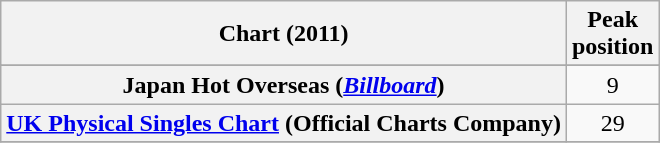<table class="wikitable sortable plainrowheaders">
<tr>
<th scope="col">Chart (2011)</th>
<th scope="col">Peak<br>position</th>
</tr>
<tr>
</tr>
<tr>
</tr>
<tr>
<th scope="row">Japan Hot Overseas (<em><a href='#'>Billboard</a></em>)</th>
<td align="center">9</td>
</tr>
<tr>
<th scope="row"><a href='#'>UK Physical Singles Chart</a> (Official Charts Company)</th>
<td align="center">29</td>
</tr>
<tr>
</tr>
</table>
